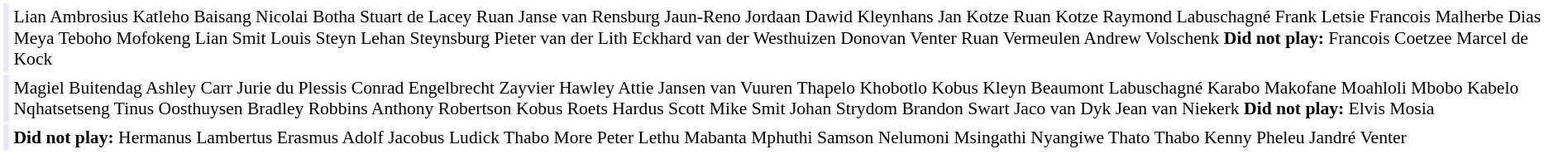<table cellpadding="2" style="border: 1px solid white; font-size:90%;">
<tr>
<td style="text-align:right;" bgcolor="lavender"></td>
<td style="text-align:left;">Lian Ambrosius Katleho Baisang Nicolai Botha Stuart de Lacey Ruan Janse van Rensburg Jaun-Reno Jordaan Dawid Kleynhans Jan Kotze Ruan Kotze Raymond Labuschagné Frank Letsie Francois Malherbe Dias Meya Teboho Mofokeng Lian Smit Louis Steyn Lehan Steynsburg Pieter van der Lith Eckhard van der Westhuizen Donovan Venter Ruan Vermeulen Andrew Volschenk <strong>Did not play:</strong> Francois Coetzee Marcel de Kock</td>
</tr>
<tr>
<td style="text-align:right;" bgcolor="lavender"></td>
<td style="text-align:left;">Magiel Buitendag Ashley Carr Jurie du Plessis Conrad Engelbrecht Zayvier Hawley Attie Jansen van Vuuren Thapelo Khobotlo Kobus Kleyn Beaumont Labuschagné Karabo Makofane Moahloli Mbobo Kabelo Nqhatsetseng Tinus Oosthuysen Bradley Robbins Anthony Robertson Kobus Roets Hardus Scott Mike Smit Johan Strydom Brandon Swart Jaco van Dyk Jean van Niekerk <strong>Did not play:</strong> Elvis Mosia</td>
</tr>
<tr>
<td style="text-align:right;" bgcolor="lavender"></td>
<td style="text-align:left;"><strong>Did not play:</strong> Hermanus Lambertus Erasmus Adolf Jacobus Ludick Thabo More Peter Lethu Mabanta Mphuthi Samson Nelumoni Msingathi Nyangiwe Thato Thabo Kenny Pheleu Jandré Venter</td>
</tr>
</table>
